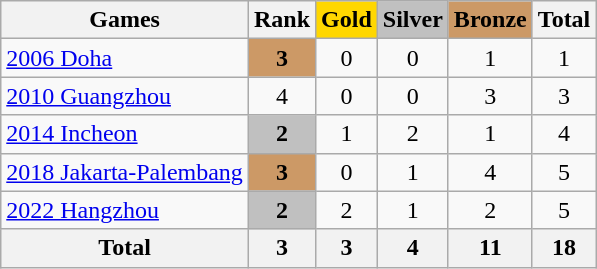<table class="wikitable sortable" style="text-align:center">
<tr>
<th>Games</th>
<th>Rank</th>
<th style="background-color:gold;">Gold</th>
<th style="background-color:silver;">Silver</th>
<th style="background-color:#c96;">Bronze</th>
<th>Total</th>
</tr>
<tr>
<td align=left><a href='#'>2006 Doha</a></td>
<td bgcolor=#c96><strong>3</strong></td>
<td>0</td>
<td>0</td>
<td>1</td>
<td>1</td>
</tr>
<tr>
<td align=left><a href='#'>2010 Guangzhou</a></td>
<td>4</td>
<td>0</td>
<td>0</td>
<td>3</td>
<td>3</td>
</tr>
<tr>
<td align=left><a href='#'>2014 Incheon</a></td>
<td bgcolor=silver><strong>2</strong></td>
<td>1</td>
<td>2</td>
<td>1</td>
<td>4</td>
</tr>
<tr>
<td align=left><a href='#'>2018 Jakarta-Palembang</a></td>
<td bgcolor=#c96><strong>3</strong></td>
<td>0</td>
<td>1</td>
<td>4</td>
<td>5</td>
</tr>
<tr>
<td align=left><a href='#'>2022 Hangzhou</a></td>
<td bgcolor=silver><strong>2</strong></td>
<td>2</td>
<td>1</td>
<td>2</td>
<td>5</td>
</tr>
<tr>
<th>Total</th>
<th>3</th>
<th>3</th>
<th>4</th>
<th>11</th>
<th>18</th>
</tr>
</table>
